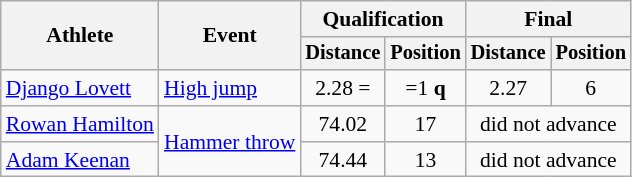<table class=wikitable style="font-size:90%">
<tr>
<th rowspan="2">Athlete</th>
<th rowspan="2">Event</th>
<th colspan="2">Qualification</th>
<th colspan="2">Final</th>
</tr>
<tr style="font-size:95%">
<th>Distance</th>
<th>Position</th>
<th>Distance</th>
<th>Position</th>
</tr>
<tr align=center>
<td align=left><a href='#'>Django Lovett</a></td>
<td align=left><a href='#'>High jump</a></td>
<td>2.28 =</td>
<td>=1 <strong>q</strong></td>
<td>2.27</td>
<td>6</td>
</tr>
<tr align=center>
<td align=left><a href='#'>Rowan Hamilton</a></td>
<td align=left rowspan=2><a href='#'>Hammer throw</a></td>
<td>74.02</td>
<td>17</td>
<td colspan=2>did not advance</td>
</tr>
<tr align=center>
<td align=left><a href='#'>Adam Keenan</a></td>
<td>74.44</td>
<td>13</td>
<td colspan=2>did not advance</td>
</tr>
</table>
